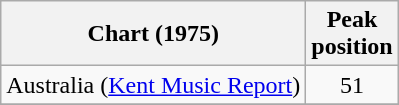<table class="wikitable">
<tr>
<th>Chart (1975)</th>
<th>Peak<br>position</th>
</tr>
<tr>
<td>Australia (<a href='#'>Kent Music Report</a>)</td>
<td style="text-align:center;">51</td>
</tr>
<tr>
</tr>
</table>
